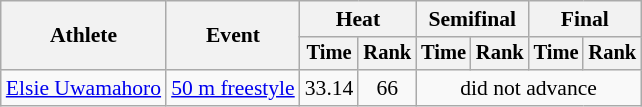<table class=wikitable style="font-size:90%">
<tr>
<th rowspan="2">Athlete</th>
<th rowspan="2">Event</th>
<th colspan="2">Heat</th>
<th colspan="2">Semifinal</th>
<th colspan="2">Final</th>
</tr>
<tr style="font-size:95%">
<th>Time</th>
<th>Rank</th>
<th>Time</th>
<th>Rank</th>
<th>Time</th>
<th>Rank</th>
</tr>
<tr align=center>
<td align=left><a href='#'>Elsie Uwamahoro</a></td>
<td align=left><a href='#'>50 m freestyle</a></td>
<td>33.14</td>
<td>66</td>
<td colspan=4>did not advance</td>
</tr>
</table>
